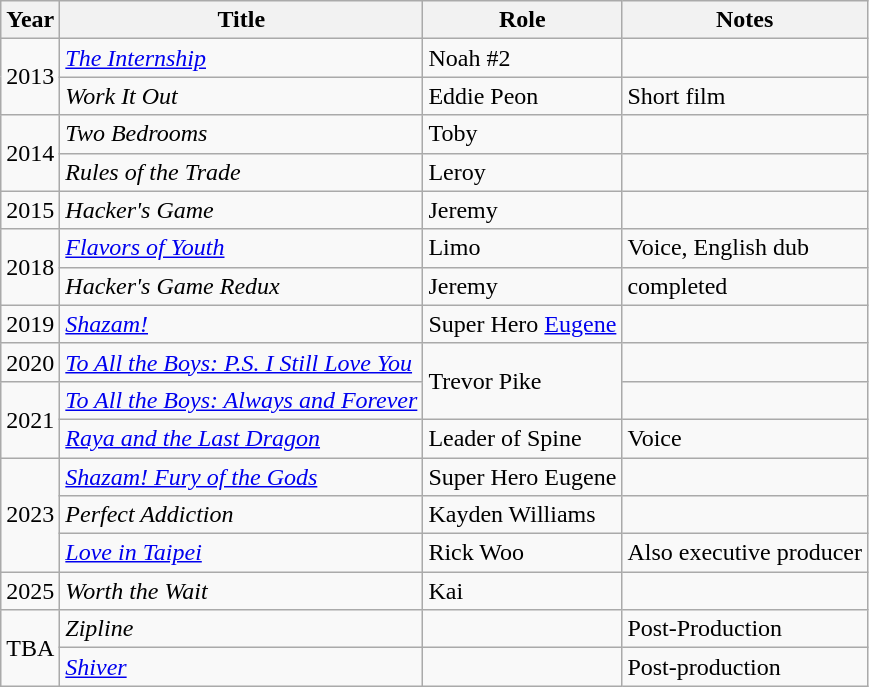<table class="wikitable sortable">
<tr>
<th scope="col">Year</th>
<th scope="col">Title</th>
<th scope="col">Role</th>
<th scope="col" class="unsortable">Notes</th>
</tr>
<tr>
<td rowspan="2">2013</td>
<td><em><a href='#'>The Internship</a></em></td>
<td>Noah #2</td>
<td></td>
</tr>
<tr>
<td><em>Work It Out</em></td>
<td>Eddie Peon</td>
<td>Short film</td>
</tr>
<tr>
<td rowspan="2">2014</td>
<td><em>Two Bedrooms</em></td>
<td>Toby</td>
<td></td>
</tr>
<tr>
<td><em>Rules of the Trade</em></td>
<td>Leroy</td>
<td></td>
</tr>
<tr>
<td>2015</td>
<td><em>Hacker's Game</em></td>
<td>Jeremy</td>
<td></td>
</tr>
<tr>
<td rowspan="2">2018</td>
<td><em><a href='#'>Flavors of Youth</a></em></td>
<td>Limo</td>
<td>Voice, English dub</td>
</tr>
<tr>
<td><em>Hacker's Game Redux</em></td>
<td>Jeremy</td>
<td>completed</td>
</tr>
<tr>
<td>2019</td>
<td><em><a href='#'>Shazam!</a></em></td>
<td>Super Hero <a href='#'>Eugene</a></td>
<td></td>
</tr>
<tr>
<td>2020</td>
<td><em><a href='#'>To All the Boys: P.S. I Still Love You</a></em></td>
<td rowspan="2">Trevor Pike</td>
<td></td>
</tr>
<tr>
<td rowspan="2">2021</td>
<td><em><a href='#'>To All the Boys: Always and Forever</a></em></td>
<td></td>
</tr>
<tr>
<td><em><a href='#'>Raya and the Last Dragon</a></em></td>
<td>Leader of Spine</td>
<td>Voice</td>
</tr>
<tr>
<td rowspan="3">2023</td>
<td><em><a href='#'>Shazam! Fury of the Gods</a></em></td>
<td>Super Hero Eugene</td>
<td></td>
</tr>
<tr>
<td><em>Perfect Addiction</em></td>
<td>Kayden Williams</td>
<td></td>
</tr>
<tr>
<td><em><a href='#'>Love in Taipei</a></em></td>
<td>Rick Woo</td>
<td>Also executive producer</td>
</tr>
<tr>
<td>2025</td>
<td><em>Worth the Wait</em></td>
<td>Kai</td>
<td></td>
</tr>
<tr>
<td rowspan="3">TBA</td>
<td><em>Zipline</em></td>
<td></td>
<td>Post-Production</td>
</tr>
<tr>
<td><em><a href='#'>Shiver</a></em></td>
<td></td>
<td>Post-production</td>
</tr>
</table>
